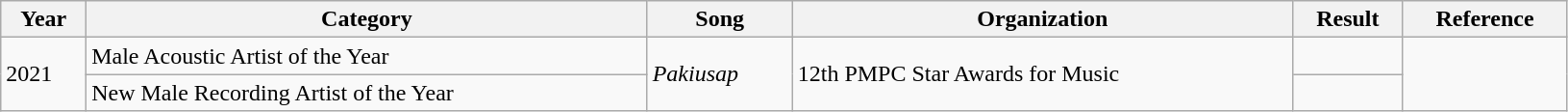<table class="wikitable" style="width:86%;">
<tr>
<th>Year</th>
<th>Category</th>
<th>Song</th>
<th>Organization</th>
<th>Result</th>
<th>Reference</th>
</tr>
<tr>
<td rowspan="2">2021</td>
<td>Male Acoustic Artist of the Year</td>
<td rowspan="2"><em>Pakiusap</em></td>
<td rowspan="2">12th PMPC Star Awards for Music</td>
<td></td>
<td rowspan="2"></td>
</tr>
<tr>
<td>New Male Recording Artist of the Year</td>
<td></td>
</tr>
</table>
